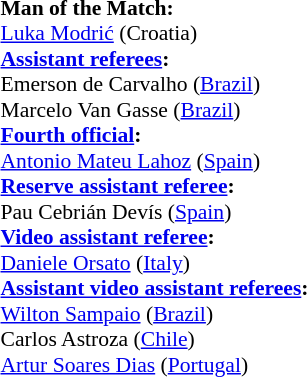<table style="width:100%; font-size:90%;">
<tr>
<td><br><strong>Man of the Match:</strong>
<br><a href='#'>Luka Modrić</a> (Croatia)<br><strong><a href='#'>Assistant referees</a>:</strong>
<br>Emerson de Carvalho (<a href='#'>Brazil</a>)
<br>Marcelo Van Gasse (<a href='#'>Brazil</a>)
<br><strong><a href='#'>Fourth official</a>:</strong>
<br><a href='#'>Antonio Mateu Lahoz</a> (<a href='#'>Spain</a>)
<br><strong><a href='#'>Reserve assistant referee</a>:</strong>
<br>Pau Cebrián Devís (<a href='#'>Spain</a>)
<br><strong><a href='#'>Video assistant referee</a>:</strong>
<br><a href='#'>Daniele Orsato</a> (<a href='#'>Italy</a>)
<br><strong><a href='#'>Assistant video assistant referees</a>:</strong>
<br><a href='#'>Wilton Sampaio</a> (<a href='#'>Brazil</a>)
<br>Carlos Astroza (<a href='#'>Chile</a>)
<br><a href='#'>Artur Soares Dias</a> (<a href='#'>Portugal</a>)</td>
</tr>
</table>
